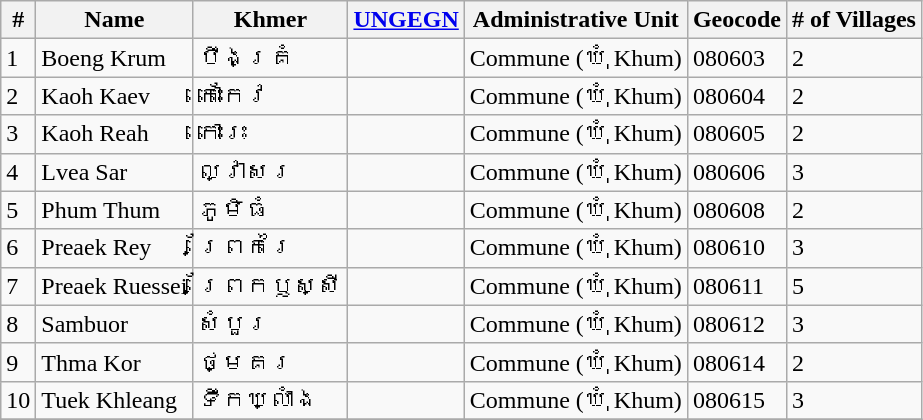<table class="wikitable sortable">
<tr>
<th>#</th>
<th>Name</th>
<th>Khmer</th>
<th><a href='#'>UNGEGN</a></th>
<th>Administrative Unit</th>
<th>Geocode</th>
<th># of Villages</th>
</tr>
<tr>
<td>1</td>
<td>Boeng Krum</td>
<td>បឹងគ្រំ</td>
<td></td>
<td>Commune (ឃុំ Khum)</td>
<td>080603</td>
<td>2</td>
</tr>
<tr>
<td>2</td>
<td>Kaoh Kaev</td>
<td>កោះកែវ</td>
<td></td>
<td>Commune (ឃុំ Khum)</td>
<td>080604</td>
<td>2</td>
</tr>
<tr>
<td>3</td>
<td>Kaoh Reah</td>
<td>កោះរះ</td>
<td></td>
<td>Commune (ឃុំ Khum)</td>
<td>080605</td>
<td>2</td>
</tr>
<tr>
<td>4</td>
<td>Lvea Sar</td>
<td>ល្វាសរ</td>
<td></td>
<td>Commune (ឃុំ Khum)</td>
<td>080606</td>
<td>3</td>
</tr>
<tr>
<td>5</td>
<td>Phum Thum</td>
<td>ភូមិធំ</td>
<td></td>
<td>Commune (ឃុំ Khum)</td>
<td>080608</td>
<td>2</td>
</tr>
<tr>
<td>6</td>
<td>Preaek Rey</td>
<td>ព្រែករៃ</td>
<td></td>
<td>Commune (ឃុំ Khum)</td>
<td>080610</td>
<td>3</td>
</tr>
<tr>
<td>7</td>
<td>Preaek Ruessei</td>
<td>ព្រែកឫស្សី</td>
<td></td>
<td>Commune (ឃុំ Khum)</td>
<td>080611</td>
<td>5</td>
</tr>
<tr>
<td>8</td>
<td>Sambuor</td>
<td>សំបួរ</td>
<td></td>
<td>Commune (ឃុំ Khum)</td>
<td>080612</td>
<td>3</td>
</tr>
<tr>
<td>9</td>
<td>Thma Kor</td>
<td>ថ្មគរ</td>
<td></td>
<td>Commune (ឃុំ Khum)</td>
<td>080614</td>
<td>2</td>
</tr>
<tr>
<td>10</td>
<td>Tuek Khleang</td>
<td>ទឹកឃ្លាំង</td>
<td></td>
<td>Commune (ឃុំ Khum)</td>
<td>080615</td>
<td>3</td>
</tr>
<tr>
</tr>
</table>
